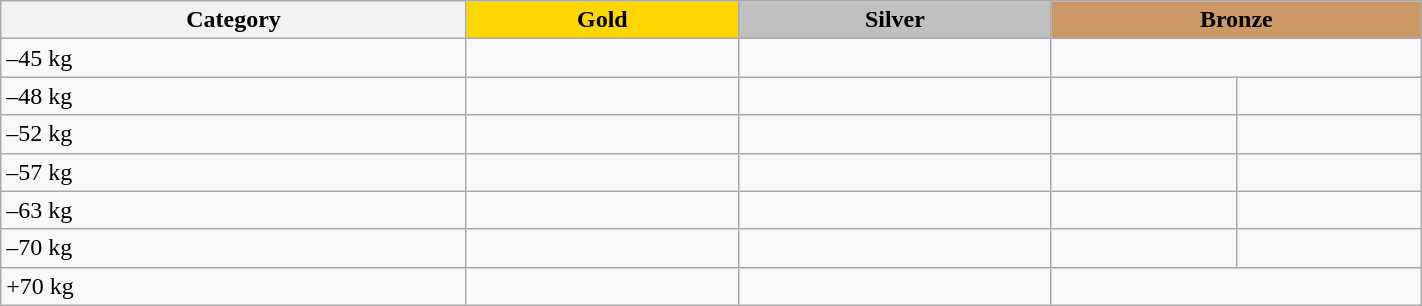<table class=wikitable  width=75%>
<tr>
<th>Category</th>
<th style="background: gold">Gold</th>
<th style="background: silver">Silver</th>
<th style="background: #cc9966" colspan=2>Bronze</th>
</tr>
<tr>
<td>–45 kg</td>
<td></td>
<td></td>
<td colspan=2></td>
</tr>
<tr>
<td>–48 kg</td>
<td></td>
<td></td>
<td></td>
<td></td>
</tr>
<tr>
<td>–52 kg</td>
<td></td>
<td></td>
<td></td>
<td></td>
</tr>
<tr>
<td>–57 kg</td>
<td></td>
<td></td>
<td></td>
<td></td>
</tr>
<tr>
<td>–63 kg</td>
<td></td>
<td></td>
<td></td>
<td></td>
</tr>
<tr>
<td>–70 kg</td>
<td></td>
<td></td>
<td></td>
<td></td>
</tr>
<tr>
<td>+70 kg</td>
<td></td>
<td></td>
<td colspan=2></td>
</tr>
</table>
